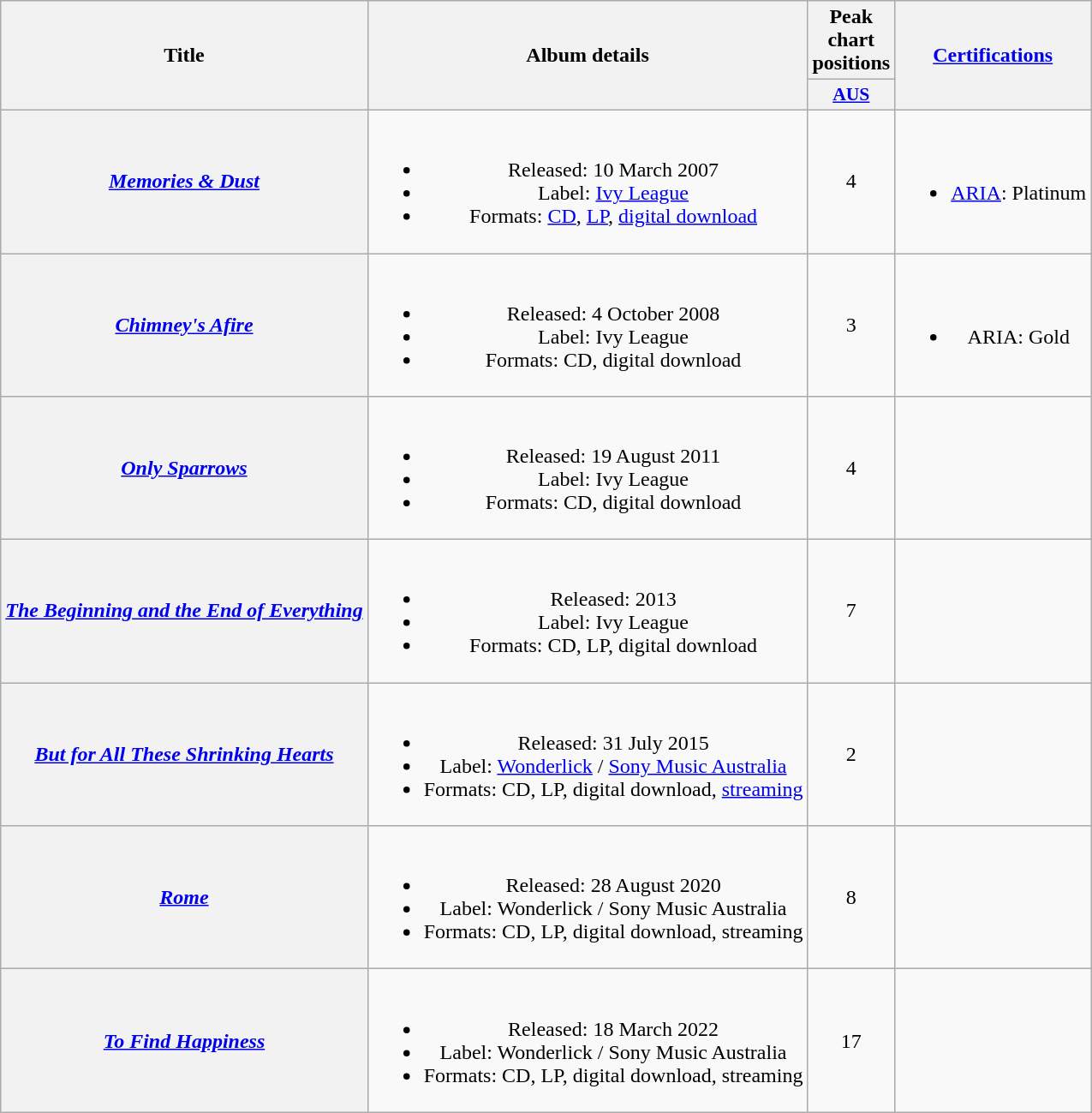<table class="wikitable plainrowheaders" style="text-align:center;">
<tr>
<th scope="col" rowspan="2">Title</th>
<th scope="col" rowspan="2">Album details</th>
<th scope="col" colspan="1">Peak chart positions</th>
<th scope="col" rowspan="2"><a href='#'>Certifications</a></th>
</tr>
<tr>
<th scope="col" style="width:3em;font-size:90%;"><a href='#'>AUS</a><br></th>
</tr>
<tr>
<th scope="row"><em><a href='#'>Memories & Dust</a></em></th>
<td><br><ul><li>Released: 10 March 2007</li><li>Label: <a href='#'>Ivy League</a></li><li>Formats: <a href='#'>CD</a>, <a href='#'>LP</a>, <a href='#'>digital download</a></li></ul></td>
<td>4</td>
<td><br><ul><li><a href='#'>ARIA</a>: Platinum</li></ul></td>
</tr>
<tr>
<th scope="row"><em><a href='#'>Chimney's Afire</a></em></th>
<td><br><ul><li>Released: 4 October 2008</li><li>Label: Ivy League</li><li>Formats: CD, digital download</li></ul></td>
<td>3</td>
<td><br><ul><li>ARIA: Gold</li></ul></td>
</tr>
<tr>
<th scope="row"><em><a href='#'>Only Sparrows</a></em></th>
<td><br><ul><li>Released: 19 August 2011</li><li>Label: Ivy League</li><li>Formats: CD, digital download</li></ul></td>
<td>4</td>
<td></td>
</tr>
<tr>
<th scope="row"><em><a href='#'>The Beginning and the End of Everything</a></em></th>
<td><br><ul><li>Released: 2013</li><li>Label: Ivy League</li><li>Formats: CD, LP, digital download</li></ul></td>
<td>7</td>
<td></td>
</tr>
<tr>
<th scope="row"><em><a href='#'>But for All These Shrinking Hearts</a></em></th>
<td><br><ul><li>Released: 31 July 2015</li><li>Label: <a href='#'>Wonderlick</a> / <a href='#'>Sony Music Australia</a></li><li>Formats: CD, LP, digital download, <a href='#'>streaming</a></li></ul></td>
<td>2</td>
<td></td>
</tr>
<tr>
<th scope="row"><em><a href='#'>Rome</a></em></th>
<td><br><ul><li>Released: 28 August 2020</li><li>Label: Wonderlick / Sony Music Australia</li><li>Formats: CD, LP, digital download, streaming</li></ul></td>
<td>8</td>
<td></td>
</tr>
<tr>
<th scope="row"><em><a href='#'>To Find Happiness</a></em></th>
<td><br><ul><li>Released: 18 March 2022</li><li>Label: Wonderlick / Sony Music Australia</li><li>Formats: CD, LP, digital download, streaming</li></ul></td>
<td>17<br></td>
<td></td>
</tr>
</table>
